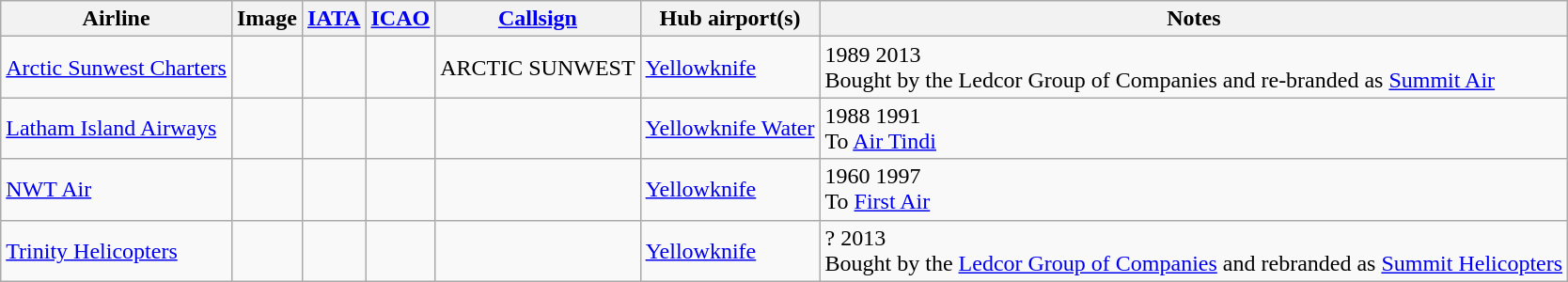<table class="wikitable sortable" style="border: 0; cellpadding: 2; cellspacing: 3;">
<tr valign="middle">
<th>Airline</th>
<th>Image</th>
<th><a href='#'>IATA</a></th>
<th><a href='#'>ICAO</a></th>
<th><a href='#'>Callsign</a></th>
<th>Hub airport(s)</th>
<th class="unsortable">Notes</th>
</tr>
<tr>
<td><a href='#'>Arctic Sunwest Charters</a></td>
<td></td>
<td></td>
<td></td>
<td>ARCTIC SUNWEST</td>
<td><a href='#'>Yellowknife</a></td>
<td>1989  2013<br>Bought by the Ledcor Group of Companies and re-branded as <a href='#'>Summit Air</a></td>
</tr>
<tr>
<td><a href='#'>Latham Island Airways</a></td>
<td></td>
<td></td>
<td></td>
<td></td>
<td><a href='#'>Yellowknife Water</a></td>
<td>1988   1991<br>To <a href='#'>Air Tindi</a></td>
</tr>
<tr>
<td><a href='#'>NWT Air</a></td>
<td></td>
<td></td>
<td></td>
<td></td>
<td><a href='#'>Yellowknife</a></td>
<td>1960  1997<br>To <a href='#'>First Air</a></td>
</tr>
<tr>
<td><a href='#'>Trinity Helicopters</a></td>
<td></td>
<td></td>
<td></td>
<td></td>
<td><a href='#'>Yellowknife</a></td>
<td>?  2013<br>Bought by the <a href='#'>Ledcor Group of Companies</a> and rebranded as <a href='#'>Summit Helicopters</a></td>
</tr>
</table>
